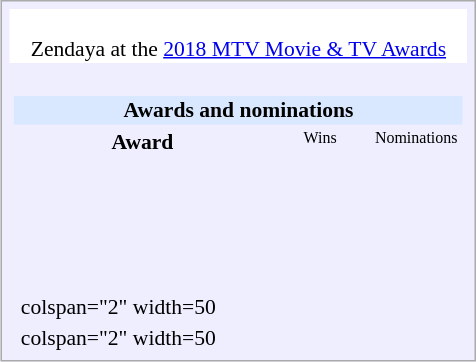<table class="infobox" style="width:22em; text-align:left; font-size:90%; vertical-align:middle; background:#eef;">
<tr style="background:white;">
<td colspan="3" style="text-align:center;"><br>Zendaya at the <a href='#'>2018 MTV Movie & TV Awards</a></td>
</tr>
<tr>
<td colspan="3"><br><table class="collapsible collapsed" style="width:100%;">
<tr>
<th colspan="3" style="background:#d9e8ff; text-align:center;">Awards and nominations</th>
</tr>
<tr style="background-color#d9e8ff; text-align:center;">
<th style="vertical-align: middle;">Award</th>
<td style="background#cceecc; font-size:8pt;" width="60px">Wins</td>
<td style="background#eecccc; font-size:8pt;" width="60px">Nominations</td>
</tr>
<tr>
<td align="center"><br></td>
<td></td>
<td></td>
</tr>
<tr>
<td align="center"><br></td>
<td></td>
<td></td>
</tr>
<tr>
<td align="center"><br></td>
<td></td>
<td></td>
</tr>
<tr>
<td align="center"><br></td>
<td></td>
<td></td>
</tr>
<tr>
</tr>
</table>
</td>
</tr>
<tr style="background-color#d9e8ff">
<td></td>
<td>colspan="2" width=50 </td>
</tr>
<tr>
<td></td>
<td>colspan="2" width=50 </td>
</tr>
</table>
